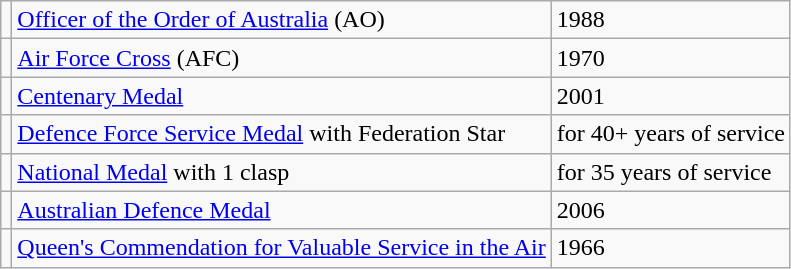<table class="wikitable">
<tr>
<td></td>
<td><a href='#'>Officer of the Order of Australia</a> (AO)</td>
<td>1988</td>
</tr>
<tr>
<td></td>
<td><a href='#'>Air Force Cross</a> (AFC)</td>
<td>1970</td>
</tr>
<tr>
<td></td>
<td><a href='#'>Centenary Medal</a></td>
<td>2001</td>
</tr>
<tr>
<td></td>
<td><a href='#'>Defence Force Service Medal</a> with Federation Star</td>
<td>for 40+ years of service</td>
</tr>
<tr>
<td></td>
<td><a href='#'>National Medal</a> with 1 clasp</td>
<td>for 35 years of service</td>
</tr>
<tr>
<td></td>
<td><a href='#'>Australian Defence Medal</a></td>
<td>2006</td>
</tr>
<tr>
<td></td>
<td><a href='#'>Queen's Commendation for Valuable Service in the Air</a></td>
<td>1966</td>
</tr>
</table>
